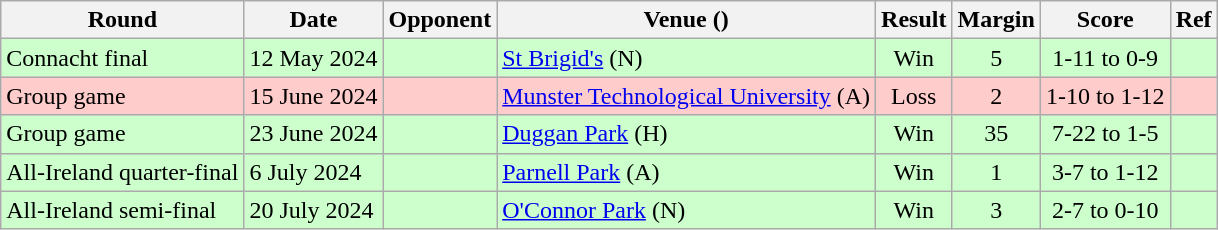<table class="wikitable">
<tr>
<th>Round</th>
<th>Date</th>
<th>Opponent</th>
<th>Venue ()</th>
<th>Result</th>
<th>Margin</th>
<th>Score</th>
<th>Ref</th>
</tr>
<tr style="background-color: #cfc;">
<td>Connacht final</td>
<td>12 May 2024</td>
<td> </td>
<td><a href='#'>St Brigid's</a> (N)</td>
<td align="center">Win</td>
<td align="center">5</td>
<td align="center">1-11 to 0-9</td>
<td></td>
</tr>
<tr style="background-color: #fcc;">
<td>Group game</td>
<td>15 June 2024</td>
<td> </td>
<td><a href='#'>Munster Technological University</a> (A)</td>
<td align="center">Loss</td>
<td align="center">2</td>
<td align="center">1-10 to 1-12</td>
<td></td>
</tr>
<tr style="background-color: #cfc;">
<td>Group game</td>
<td>23 June 2024</td>
<td> </td>
<td><a href='#'>Duggan Park</a> (H)</td>
<td align="center">Win</td>
<td align="center">35</td>
<td align="center">7-22 to 1-5</td>
<td></td>
</tr>
<tr style="background-color: #cfc;">
<td>All-Ireland quarter-final</td>
<td>6 July 2024</td>
<td> </td>
<td><a href='#'>Parnell Park</a> (A)</td>
<td align="center">Win</td>
<td align="center">1</td>
<td align="center">3-7 to 1-12<br></td>
<td></td>
</tr>
<tr style="background-color: #cfc;">
<td>All-Ireland semi-final</td>
<td>20 July 2024</td>
<td> </td>
<td><a href='#'>O'Connor Park</a> (N)</td>
<td align="center">Win</td>
<td align="center">3</td>
<td align="center">2-7 to 0-10</td>
<td></td>
</tr>
</table>
